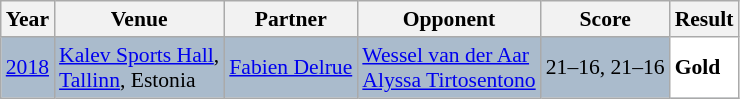<table class="sortable wikitable" style="font-size: 90%;">
<tr>
<th>Year</th>
<th>Venue</th>
<th>Partner</th>
<th>Opponent</th>
<th>Score</th>
<th>Result</th>
</tr>
<tr style="background:#AABBCC">
<td align="center"><a href='#'>2018</a></td>
<td align="left"><a href='#'>Kalev Sports Hall</a>,<br><a href='#'>Tallinn</a>, Estonia</td>
<td align="left"> <a href='#'>Fabien Delrue</a></td>
<td align="left"> <a href='#'>Wessel van der Aar</a><br> <a href='#'>Alyssa Tirtosentono</a></td>
<td align="left">21–16, 21–16</td>
<td style="text-align:left; background:white"> <strong>Gold</strong></td>
</tr>
</table>
